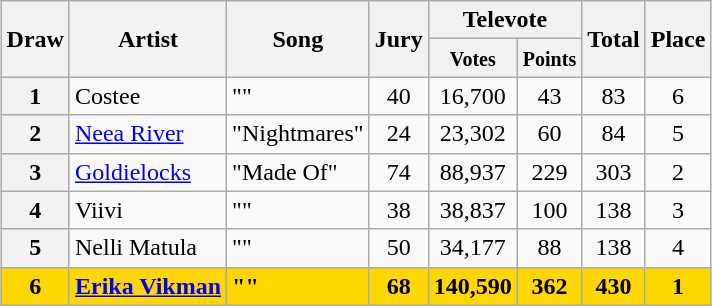<table class="sortable wikitable nowraplinks plainrowheaders" style="margin: 1em auto 1em auto; text-align:center">
<tr>
<th rowspan="2" scope="col">Draw</th>
<th rowspan="2" scope="col">Artist</th>
<th rowspan="2" scope="col">Song</th>
<th rowspan="2" scope="col">Jury</th>
<th colspan="2" scope="col">Televote</th>
<th rowspan="2" scope="col">Total</th>
<th rowspan="2" scope="col">Place</th>
</tr>
<tr>
<th scope="col"><small>Votes</small></th>
<th scope="col"><small>Points</small></th>
</tr>
<tr>
<th scope="row" style="text-align:center">1</th>
<td align="left">Costee</td>
<td align="left">""</td>
<td>40</td>
<td>16,700</td>
<td>43</td>
<td>83</td>
<td>6</td>
</tr>
<tr>
<th scope="row" style="text-align:center">2</th>
<td align="left"><a href='#'>Neea River</a></td>
<td align="left">"Nightmares"</td>
<td>24</td>
<td>23,302</td>
<td>60</td>
<td>84</td>
<td>5</td>
</tr>
<tr>
<th scope="row" style="text-align:center">3</th>
<td align="left"><a href='#'>Goldielocks</a></td>
<td align="left">"Made Of"</td>
<td>74</td>
<td>88,937</td>
<td>229</td>
<td>303</td>
<td>2</td>
</tr>
<tr>
<th scope="row" style="text-align:center">4</th>
<td align="left">Viivi</td>
<td align="left">""</td>
<td>38</td>
<td>38,837</td>
<td>100</td>
<td>138</td>
<td>3</td>
</tr>
<tr>
<th scope="row" style="text-align:center">5</th>
<td align="left">Nelli Matula</td>
<td align="left">""</td>
<td>50</td>
<td>34,177</td>
<td>88</td>
<td>138</td>
<td>4</td>
</tr>
<tr style="font-weight: bold; background: gold;">
<th scope="row" style="text-align:center; font-weight:bold; background:gold">6</th>
<td align="left"><a href='#'>Erika Vikman</a></td>
<td align="left">""</td>
<td>68</td>
<td>140,590</td>
<td>362</td>
<td>430</td>
<td>1</td>
</tr>
</table>
